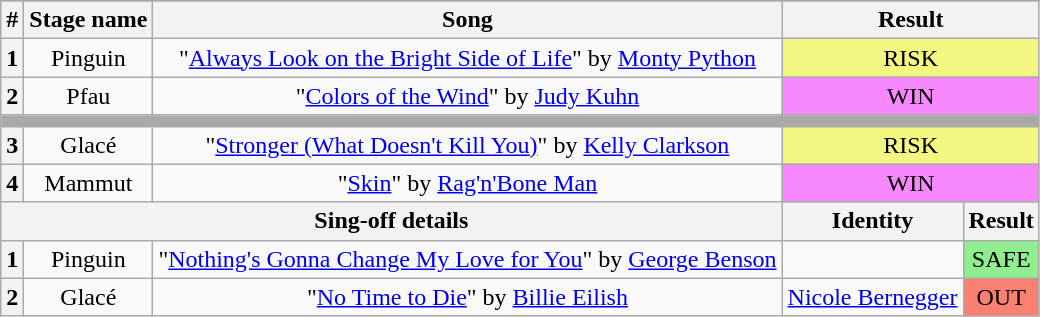<table class="wikitable plainrowheaders" style="text-align: center">
<tr>
</tr>
<tr>
<th>#</th>
<th>Stage name</th>
<th>Song</th>
<th colspan=2>Result</th>
</tr>
<tr>
<th>1</th>
<td>Pinguin</td>
<td>"<a href='#'>Always Look on the Bright Side of Life</a>" by <a href='#'>Monty Python</a></td>
<td colspan=2 bgcolor="#F3F781">RISK</td>
</tr>
<tr>
<th>2</th>
<td>Pfau</td>
<td>"<a href='#'>Colors of the Wind</a>" by <a href='#'>Judy Kuhn</a></td>
<td colspan=2 bgcolor="F888FD">WIN</td>
</tr>
<tr>
<td colspan="5" style="background:darkgray"></td>
</tr>
<tr>
<th>3</th>
<td>Glacé</td>
<td>"<a href='#'>Stronger (What Doesn't Kill You)</a>" by <a href='#'>Kelly Clarkson</a></td>
<td colspan=2 bgcolor="#F3F781">RISK</td>
</tr>
<tr>
<th>4</th>
<td>Mammut</td>
<td>"<a href='#'>Skin</a>" by <a href='#'>Rag'n'Bone Man</a></td>
<td colspan=2 bgcolor="F888FD">WIN</td>
</tr>
<tr>
<th colspan="3">Sing-off details</th>
<th>Identity</th>
<th>Result</th>
</tr>
<tr>
<th>1</th>
<td>Pinguin</td>
<td>"<a href='#'>Nothing's Gonna Change My Love for You</a>" by <a href='#'>George Benson</a></td>
<td></td>
<td bgcolor=lightgreen>SAFE</td>
</tr>
<tr>
<th>2</th>
<td>Glacé</td>
<td>"<a href='#'>No Time to Die</a>" by <a href='#'>Billie Eilish</a></td>
<td><a href='#'>Nicole Bernegger</a></td>
<td bgcolor=salmon>OUT</td>
</tr>
</table>
